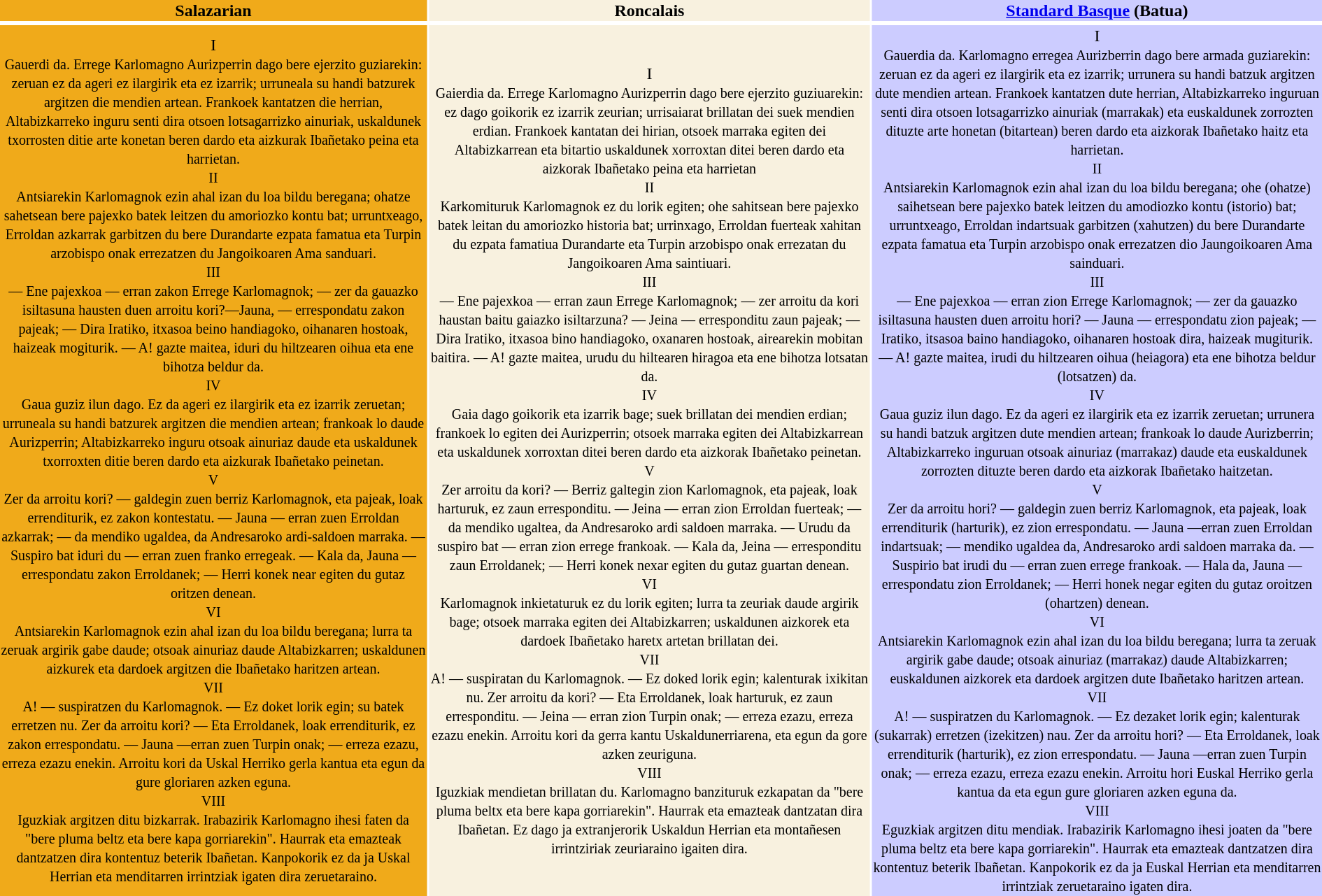<table class="wikitaula" style="font-size: 100%">
<tr>
<th style="background-color: #f0AA1A"><strong>Salazarian</strong></th>
<th style="background-color: #f8f1df"><strong>Roncalais</strong></th>
<th style="background-color: #CCCCFF"><strong><a href='#'>Standard Basque</a> (Batua)</strong></th>
</tr>
<tr>
</tr>
<tr align="center">
<td style="background-color: #f0AA1A">I<br><small>Gauerdi da. Errege Karlomagno Aurizperrin dago bere ejerzito guziarekin: zeruan ez da ageri ez ilargirik eta ez izarrik; urruneala su handi batzurek argitzen die mendien artean. Frankoek kantatzen die herrian, Altabizkarreko inguru senti dira otsoen lotsagarrizko ainuriak, uskaldunek txorrosten ditie arte konetan beren dardo eta aizkurak Ibañetako peina eta harrietan.<br>II<br>Antsiarekin Karlomagnok ezin ahal izan du loa bildu beregana; ohatze sahetsean bere pajexko batek leitzen du amoriozko kontu bat; urruntxeago, Erroldan azkarrak garbitzen du bere Durandarte ezpata famatua eta Turpin arzobispo onak errezatzen du Jangoikoaren Ama sanduari.<br>III<br>— Ene pajexkoa — erran zakon Errege Karlomagnok; — zer da gauazko isiltasuna hausten duen arroitu kori?—Jauna, — errespondatu zakon pajeak; — Dira Iratiko,  itxasoa beino handiagoko, oihanaren hostoak, haizeak mogiturik. — A! gazte maitea, iduri du  hiltzearen oihua eta ene bihotza beldur da.<br>IV<br>Gaua guziz ilun dago. Ez da ageri ez ilargirik eta ez izarrik zeruetan; urruneala su handi batzurek argitzen die mendien artean; frankoak lo daude Aurizperrin; Altabizkarreko inguru otsoak ainuriaz daude eta uskaldunek txorroxten ditie beren dardo eta aizkurak Ibañetako peinetan.<br>V<br>Zer da arroitu kori? — galdegin zuen berriz Karlomagnok, eta pajeak, loak errenditurik, ez zakon kontestatu. — Jauna — erran zuen Erroldan azkarrak; — da mendiko ugaldea, da Andresaroko ardi-saldoen marraka. — Suspiro bat iduri du — erran zuen franko erregeak. — Kala da, Jauna — errespondatu zakon Erroldanek; — Herri konek near egiten du gutaz oritzen denean.<br>VI<br>Antsiarekin Karlomagnok ezin ahal izan du loa bildu beregana; lurra ta zeruak argirik gabe daude; otsoak ainuriaz daude Altabizkarren; uskaldunen aizkurek eta dardoek argitzen die Ibañetako haritzen artean.<br>VII<br>A! — suspiratzen du Karlomagnok. — Ez doket lorik egin; su batek erretzen nu. Zer da arroitu kori? — Eta Erroldanek, loak errenditurik, ez zakon errespondatu. — Jauna —erran zuen Turpin onak; — erreza ezazu, erreza ezazu enekin. Arroitu kori da Uskal Herriko gerla kantua eta egun da gure gloriaren azken eguna.<br>VIII<br>Iguzkiak argitzen ditu bizkarrak. Irabazirik Karlomagno ihesi faten da "bere pluma beltz eta bere kapa gorriarekin". Haurrak eta emazteak dantzatzen dira kontentuz beterik Ibañetan. Kanpokorik ez da ja Uskal Herrian eta menditarren irrintziak igaten dira zeruetaraino.</small></td>
<td style="background-color: #f8f1df">I<br><small>Gaierdia da. Errege Karlomagno Aurizperrin dago bere ejerzito guziuarekin: ez dago goikorik ez izarrik zeurian; urrisaiarat brillatan dei suek mendien erdian. Frankoek kantatan dei hirian, otsoek marraka egiten dei Altabizkarrean eta bitartio uskaldunek xorroxtan ditei beren dardo eta aizkorak Ibañetako peina eta harrietan<br>II<br>Karkomituruk Karlomagnok ez du lorik egiten; ohe sahitsean bere pajexko batek leitan du amoriozko historia bat; urrinxago, Erroldan fuerteak xahitan du ezpata famatiua Durandarte eta Turpin arzobispo onak errezatan du Jangoikoaren Ama saintiuari.<br>III<br>— Ene pajexkoa — erran zaun Errege Karlomagnok; — zer arroitu da kori haustan baitu gaiazko isiltarzuna? — Jeina — erresponditu zaun pajeak; — Dira Iratiko, itxasoa bino handiagoko, oxanaren hostoak, airearekin mobitan baitira. — A! gazte maitea, urudu du  hiltearen hiragoa eta ene bihotza lotsatan da.<br>IV<br>Gaia dago goikorik eta izarrik bage; suek brillatan dei mendien erdian; frankoek lo egiten dei Aurizperrin; otsoek marraka egiten dei Altabizkarrean eta uskaldunek xorroxtan ditei beren dardo eta aizkorak Ibañetako peinetan.<br>V<br>Zer arroitu da kori? — Berriz galtegin zion Karlomagnok, eta pajeak, loak harturuk, ez zaun erresponditu. — Jeina — erran zion Erroldan fuerteak; — da mendiko ugaltea, da Andresaroko ardi saldoen marraka. — Urudu da suspiro bat — erran zion errege frankoak. — Kala da, Jeina — erresponditu zaun Erroldanek; — Herri konek nexar egiten du gutaz guartan denean.<br>VI<br>Karlomagnok inkietaturuk ez du lorik egiten; lurra ta zeuriak daude argirik bage; otsoek marraka egiten dei Altabizkarren; uskaldunen aizkorek eta dardoek Ibañetako haretx artetan brillatan dei.<br>VII<br>A! — suspiratan du Karlomagnok. — Ez doked lorik egin; kalenturak ixikitan nu. Zer arroitu da kori? — Eta Erroldanek, loak harturuk, ez zaun erresponditu. — Jeina — erran zion Turpin onak; — erreza ezazu, erreza ezazu enekin. Arroitu kori da gerra kantu Uskaldunerriarena, eta egun da gore azken zeuriguna.<br>VIII<br>Iguzkiak mendietan brillatan du. Karlomagno banzituruk ezkapatan da "bere pluma beltx eta bere kapa gorriarekin". Haurrak eta emazteak dantzatan dira Ibañetan. Ez dago ja extranjerorik Uskaldun Herrian eta montañesen irrintziriak zeuriaraino igaiten dira.</small></td>
<td style="background-color: #CCCCFF">I<br><small>Gauerdia da. Karlomagno erregea Aurizberrin dago bere armada guziarekin: zeruan ez da ageri ez ilargirik eta ez izarrik; urrunera su handi batzuk argitzen dute mendien artean. Frankoek kantatzen dute herrian, Altabizkarreko inguruan senti dira otsoen lotsagarrizko ainuriak (marrakak) eta euskaldunek zorrozten dituzte arte honetan (bitartean) beren dardo eta aizkorak Ibañetako haitz eta harrietan.<br>II<br>Antsiarekin Karlomagnok ezin ahal izan du loa bildu beregana; ohe (ohatze) saihetsean bere pajexko batek leitzen du amodiozko kontu (istorio) bat; urruntxeago, Erroldan indartsuak garbitzen (xahutzen) du bere Durandarte ezpata famatua eta Turpin arzobispo onak errezatzen dio Jaungoikoaren Ama sainduari.<br>III<br>— Ene pajexkoa —  erran zion Errege Karlomagnok; — zer da gauazko isiltasuna hausten duen arroitu hori? — Jauna — errespondatu zion pajeak; — Iratiko, itsasoa baino handiagoko, oihanaren hostoak dira, haizeak mugiturik. — A! gazte maitea, irudi du  hiltzearen oihua (heiagora) eta ene bihotza beldur (lotsatzen) da.<br>IV<br>Gaua guziz ilun dago. Ez da ageri ez ilargirik eta ez izarrik zeruetan; urrunera su handi batzuk argitzen dute mendien artean; frankoak lo daude Aurizberrin; Altabizkarreko inguruan otsoak ainuriaz (marrakaz) daude eta euskaldunek zorrozten dituzte beren dardo eta aizkorak Ibañetako haitzetan.<br>V<br>Zer da arroitu hori? — galdegin zuen berriz Karlomagnok, eta pajeak, loak errenditurik (harturik), ez zion errespondatu. — Jauna —erran zuen Erroldan indartsuak; — mendiko ugaldea da, Andresaroko ardi saldoen marraka da. — Suspirio bat irudi du — erran zuen errege frankoak. — Hala da, Jauna — errespondatu zion Erroldanek; — Herri honek negar egiten du gutaz oroitzen (ohartzen) denean.<br>VI<br>Antsiarekin Karlomagnok ezin ahal izan du loa bildu beregana; lurra ta zeruak argirik gabe daude; otsoak ainuriaz (marrakaz) daude Altabizkarren; euskaldunen aizkorek eta dardoek argitzen dute Ibañetako haritzen artean.<br>VII<br>A! — suspiratzen du Karlomagnok. — Ez dezaket lorik egin; kalenturak (sukarrak) erretzen (izekitzen) nau. Zer da arroitu hori? — Eta Erroldanek, loak errenditurik (harturik), ez zion errespondatu. — Jauna —erran zuen Turpin onak; — erreza ezazu, erreza ezazu enekin. Arroitu hori Euskal Herriko gerla kantua da eta egun gure gloriaren azken eguna da.<br>VIII<br>Eguzkiak argitzen ditu mendiak. Irabazirik Karlomagno ihesi joaten da "bere pluma beltz eta bere kapa gorriarekin". Haurrak eta emazteak dantzatzen dira kontentuz beterik Ibañetan. Kanpokorik ez da ja Euskal Herrian eta menditarren irrintziak zeruetaraino igaten dira.</small></td>
</tr>
</table>
